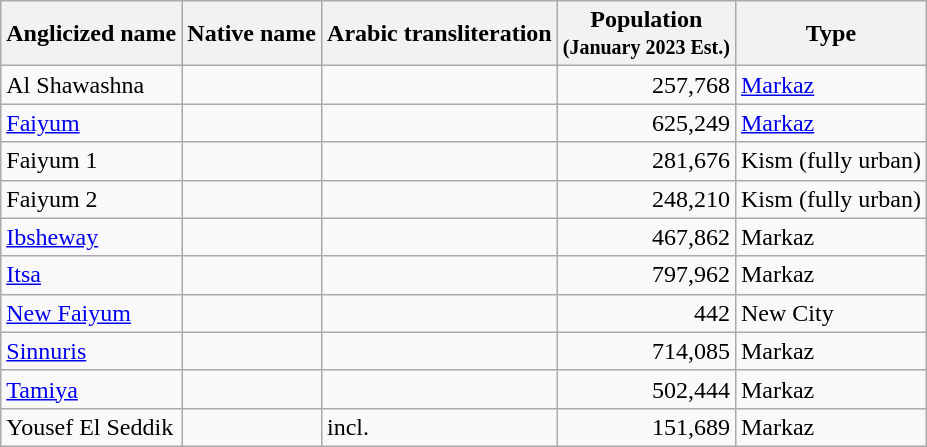<table class="sortable wikitable plainrowheaders">
<tr>
<th>Anglicized name</th>
<th>Native name</th>
<th>Arabic transliteration</th>
<th>Population<br><small>(January 2023 Est.)</small></th>
<th>Type</th>
</tr>
<tr>
<td>Al Shawashna</td>
<td style="text-align:right;"></td>
<td></td>
<td style="text-align:right;">257,768</td>
<td><a href='#'>Markaz</a></td>
</tr>
<tr>
<td><a href='#'>Faiyum</a></td>
<td style="text-align:right;"></td>
<td></td>
<td style="text-align:right;">625,249</td>
<td><a href='#'>Markaz</a></td>
</tr>
<tr>
<td>Faiyum 1</td>
<td style="text-align:right;"></td>
<td></td>
<td style="text-align:right;">281,676</td>
<td>Kism (fully urban)</td>
</tr>
<tr>
<td>Faiyum 2</td>
<td style="text-align:right;"></td>
<td></td>
<td style="text-align:right;">248,210</td>
<td>Kism (fully urban)</td>
</tr>
<tr>
<td><a href='#'>Ibsheway</a></td>
<td style="text-align:right;"></td>
<td></td>
<td style="text-align:right;">467,862</td>
<td>Markaz</td>
</tr>
<tr>
<td><a href='#'>Itsa</a></td>
<td style="text-align:right;"></td>
<td></td>
<td style="text-align:right;">797,962</td>
<td>Markaz</td>
</tr>
<tr>
<td><a href='#'>New Faiyum</a></td>
<td style="text-align:right;"></td>
<td></td>
<td style="text-align:right;">442</td>
<td>New City</td>
</tr>
<tr>
<td><a href='#'>Sinnuris</a></td>
<td style="text-align:right;"></td>
<td></td>
<td style="text-align:right;">714,085</td>
<td>Markaz</td>
</tr>
<tr>
<td><a href='#'>Tamiya</a></td>
<td style="text-align:right;"></td>
<td></td>
<td style="text-align:right;">502,444</td>
<td>Markaz</td>
</tr>
<tr>
<td>Yousef El Seddik</td>
<td style="text-align:right;"></td>
<td> incl. </td>
<td style="text-align:right;">151,689</td>
<td>Markaz</td>
</tr>
</table>
